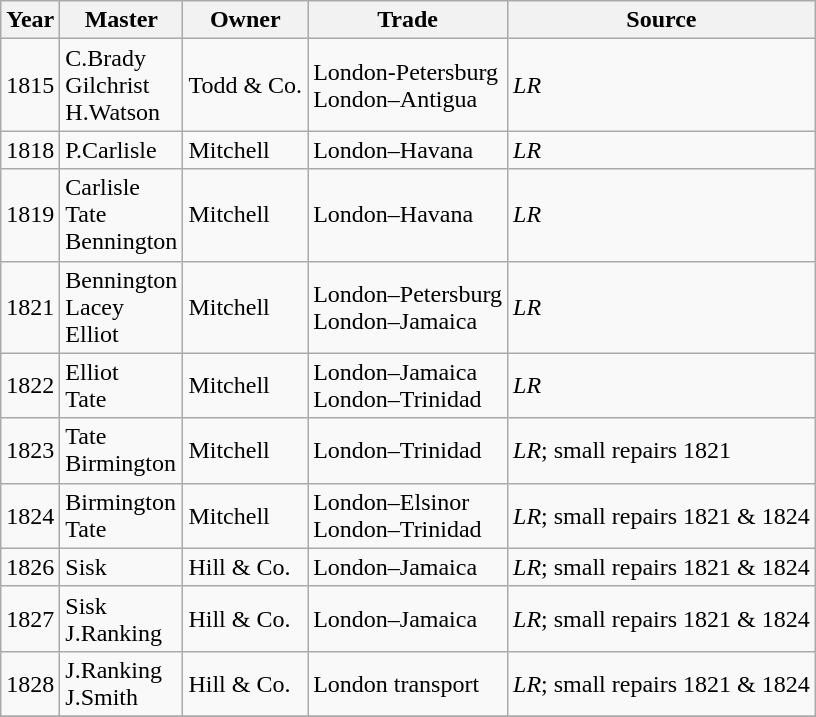<table class=" wikitable">
<tr>
<th>Year</th>
<th>Master</th>
<th>Owner</th>
<th>Trade</th>
<th>Source</th>
</tr>
<tr>
<td>1815</td>
<td>C.Brady<br>Gilchrist<br>H.Watson</td>
<td>Todd & Co.</td>
<td>London-Petersburg<br>London–Antigua</td>
<td><em>LR</em></td>
</tr>
<tr>
<td>1818</td>
<td>P.Carlisle</td>
<td>Mitchell</td>
<td>London–Havana</td>
<td><em>LR</em></td>
</tr>
<tr>
<td>1819</td>
<td>Carlisle<br>Tate<br>Bennington</td>
<td>Mitchell</td>
<td>London–Havana</td>
<td><em>LR</em></td>
</tr>
<tr>
<td>1821</td>
<td>Bennington<br>Lacey<br>Elliot</td>
<td>Mitchell</td>
<td>London–Petersburg<br>London–Jamaica</td>
<td><em>LR</em></td>
</tr>
<tr>
<td>1822</td>
<td>Elliot<br>Tate</td>
<td>Mitchell</td>
<td>London–Jamaica<br>London–Trinidad</td>
<td><em>LR</em></td>
</tr>
<tr>
<td>1823</td>
<td>Tate<br>Birmington</td>
<td>Mitchell</td>
<td>London–Trinidad</td>
<td><em>LR</em>; small repairs 1821</td>
</tr>
<tr>
<td>1824</td>
<td>Birmington<br>Tate</td>
<td>Mitchell</td>
<td>London–Elsinor<br>London–Trinidad</td>
<td><em>LR</em>; small repairs 1821 & 1824</td>
</tr>
<tr>
<td>1826</td>
<td>Sisk</td>
<td>Hill & Co.</td>
<td>London–Jamaica</td>
<td><em>LR</em>; small repairs 1821 & 1824</td>
</tr>
<tr>
<td>1827</td>
<td>Sisk<br>J.Ranking</td>
<td>Hill & Co.</td>
<td>London–Jamaica</td>
<td><em>LR</em>; small repairs 1821 & 1824</td>
</tr>
<tr>
<td>1828</td>
<td>J.Ranking<br>J.Smith</td>
<td>Hill & Co.</td>
<td>London transport</td>
<td><em>LR</em>; small repairs 1821 & 1824</td>
</tr>
<tr>
</tr>
</table>
